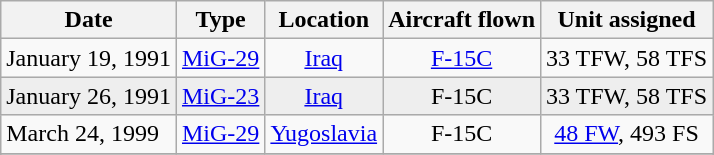<table class="wikitable">
<tr>
<th>Date</th>
<th>Type</th>
<th>Location</th>
<th>Aircraft flown</th>
<th>Unit assigned</th>
</tr>
<tr>
<td>January 19, 1991</td>
<td align=center><a href='#'>MiG-29</a></td>
<td align="center"><a href='#'>Iraq</a></td>
<td align=center><a href='#'>F-15C</a></td>
<td align=center>33 TFW, 58 TFS</td>
</tr>
<tr style="background: #eeeeee;">
<td>January 26, 1991</td>
<td align=center><a href='#'>MiG-23</a></td>
<td align="center"><a href='#'>Iraq</a></td>
<td align=center>F-15C</td>
<td align=center>33 TFW, 58 TFS</td>
</tr>
<tr>
<td>March 24, 1999</td>
<td align=center><a href='#'>MiG-29</a></td>
<td align="center"><a href='#'>Yugoslavia</a></td>
<td align=center>F-15C</td>
<td align=center><a href='#'>48 FW</a>, 493 FS</td>
</tr>
<tr style="background: #eeeeee;">
</tr>
<tr>
</tr>
</table>
